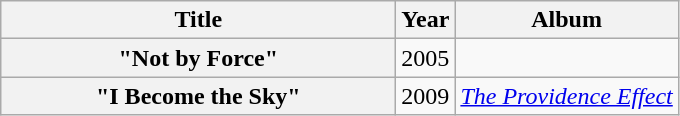<table class="wikitable plainrowheaders" style="text-align:center;">
<tr>
<th scope="col" style="width:16em;">Title</th>
<th scope="col">Year</th>
<th scope="col">Album</th>
</tr>
<tr>
<th scope="row">"Not by Force"</th>
<td>2005</td>
<td></td>
</tr>
<tr>
<th scope="row">"I Become the Sky"</th>
<td>2009</td>
<td><em><a href='#'>The Providence Effect</a></em></td>
</tr>
</table>
